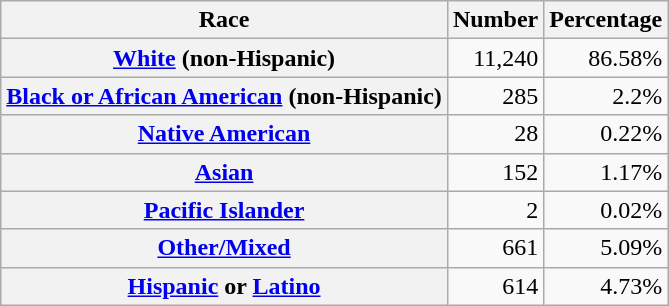<table class="wikitable" style="text-align:right">
<tr>
<th scope="col">Race</th>
<th scope="col">Number</th>
<th scope="col">Percentage</th>
</tr>
<tr>
<th scope="row"><a href='#'>White</a> (non-Hispanic)</th>
<td>11,240</td>
<td>86.58%</td>
</tr>
<tr>
<th scope="row"><a href='#'>Black or African American</a> (non-Hispanic)</th>
<td>285</td>
<td>2.2%</td>
</tr>
<tr>
<th scope="row"><a href='#'>Native American</a></th>
<td>28</td>
<td>0.22%</td>
</tr>
<tr>
<th scope="row"><a href='#'>Asian</a></th>
<td>152</td>
<td>1.17%</td>
</tr>
<tr>
<th scope="row"><a href='#'>Pacific Islander</a></th>
<td>2</td>
<td>0.02%</td>
</tr>
<tr>
<th scope="row"><a href='#'>Other/Mixed</a></th>
<td>661</td>
<td>5.09%</td>
</tr>
<tr>
<th scope="row"><a href='#'>Hispanic</a> or <a href='#'>Latino</a></th>
<td>614</td>
<td>4.73%</td>
</tr>
</table>
